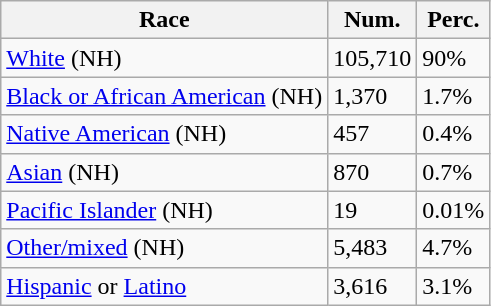<table class="wikitable">
<tr>
<th>Race</th>
<th>Num.</th>
<th>Perc.</th>
</tr>
<tr>
<td><a href='#'>White</a> (NH)</td>
<td>105,710</td>
<td>90%</td>
</tr>
<tr>
<td><a href='#'>Black or African American</a> (NH)</td>
<td>1,370</td>
<td>1.7%</td>
</tr>
<tr>
<td><a href='#'>Native American</a> (NH)</td>
<td>457</td>
<td>0.4%</td>
</tr>
<tr>
<td><a href='#'>Asian</a> (NH)</td>
<td>870</td>
<td>0.7%</td>
</tr>
<tr>
<td><a href='#'>Pacific Islander</a> (NH)</td>
<td>19</td>
<td>0.01%</td>
</tr>
<tr>
<td><a href='#'>Other/mixed</a> (NH)</td>
<td>5,483</td>
<td>4.7%</td>
</tr>
<tr>
<td><a href='#'>Hispanic</a> or <a href='#'>Latino</a></td>
<td>3,616</td>
<td>3.1%</td>
</tr>
</table>
